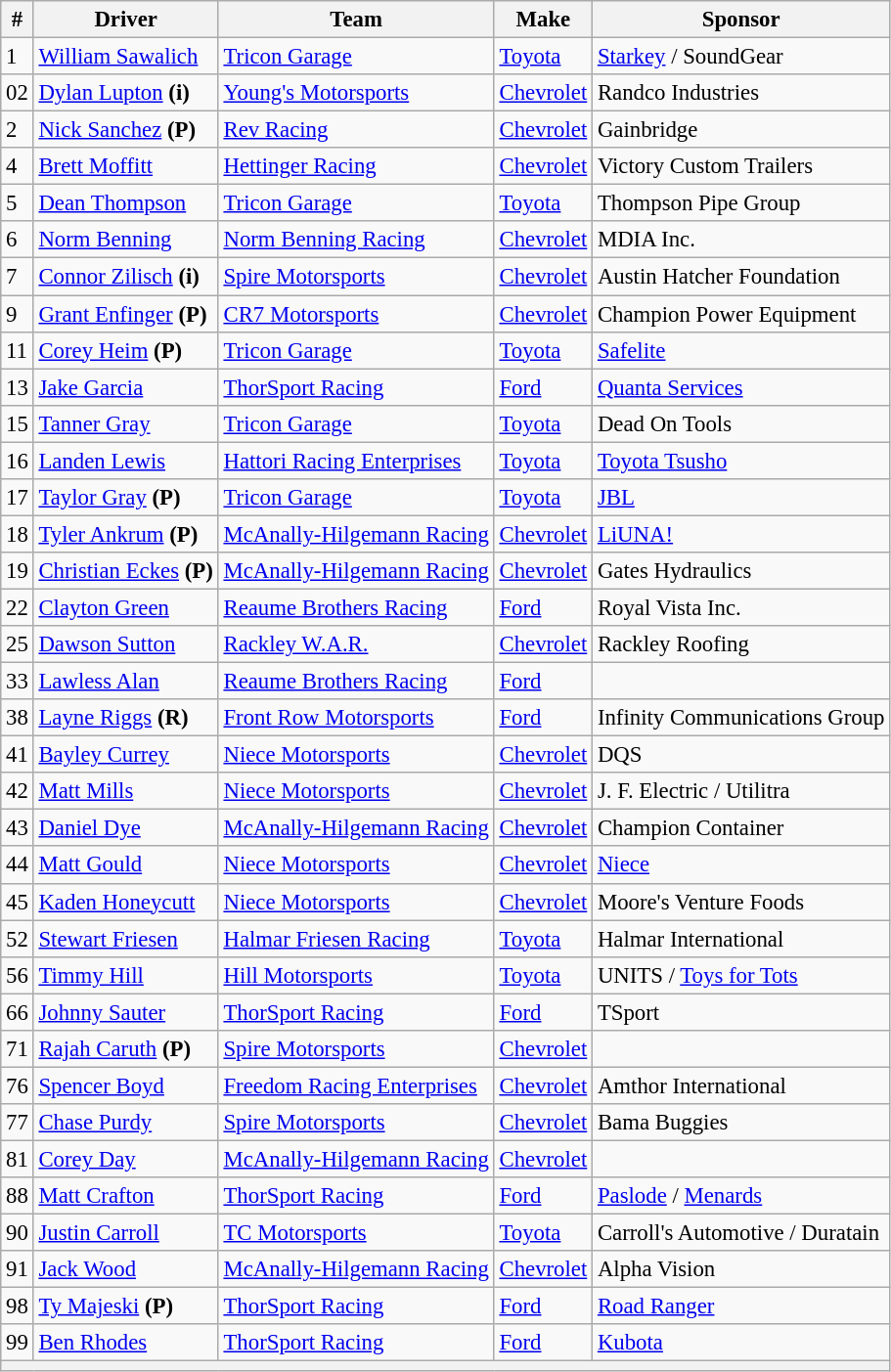<table class="wikitable" style="font-size: 95%;">
<tr>
<th>#</th>
<th>Driver</th>
<th>Team</th>
<th>Make</th>
<th>Sponsor</th>
</tr>
<tr>
<td>1</td>
<td><a href='#'>William Sawalich</a></td>
<td><a href='#'>Tricon Garage</a></td>
<td><a href='#'>Toyota</a></td>
<td><a href='#'>Starkey</a> / SoundGear</td>
</tr>
<tr>
<td>02</td>
<td><a href='#'>Dylan Lupton</a> <strong>(i)</strong></td>
<td><a href='#'>Young's Motorsports</a></td>
<td><a href='#'>Chevrolet</a></td>
<td>Randco Industries</td>
</tr>
<tr>
<td>2</td>
<td><a href='#'>Nick Sanchez</a> <strong>(P)</strong></td>
<td><a href='#'>Rev Racing</a></td>
<td><a href='#'>Chevrolet</a></td>
<td>Gainbridge</td>
</tr>
<tr>
<td>4</td>
<td><a href='#'>Brett Moffitt</a></td>
<td><a href='#'>Hettinger Racing</a></td>
<td><a href='#'>Chevrolet</a></td>
<td>Victory Custom Trailers</td>
</tr>
<tr>
<td>5</td>
<td><a href='#'>Dean Thompson</a></td>
<td><a href='#'>Tricon Garage</a></td>
<td><a href='#'>Toyota</a></td>
<td>Thompson Pipe Group</td>
</tr>
<tr>
<td>6</td>
<td><a href='#'>Norm Benning</a></td>
<td><a href='#'>Norm Benning Racing</a></td>
<td><a href='#'>Chevrolet</a></td>
<td>MDIA Inc.</td>
</tr>
<tr>
<td>7</td>
<td><a href='#'>Connor Zilisch</a> <strong>(i)</strong></td>
<td><a href='#'>Spire Motorsports</a></td>
<td><a href='#'>Chevrolet</a></td>
<td>Austin Hatcher Foundation</td>
</tr>
<tr>
<td>9</td>
<td><a href='#'>Grant Enfinger</a> <strong>(P)</strong></td>
<td><a href='#'>CR7 Motorsports</a></td>
<td><a href='#'>Chevrolet</a></td>
<td>Champion Power Equipment</td>
</tr>
<tr>
<td>11</td>
<td><a href='#'>Corey Heim</a> <strong>(P)</strong></td>
<td><a href='#'>Tricon Garage</a></td>
<td><a href='#'>Toyota</a></td>
<td><a href='#'>Safelite</a></td>
</tr>
<tr>
<td>13</td>
<td><a href='#'>Jake Garcia</a></td>
<td><a href='#'>ThorSport Racing</a></td>
<td><a href='#'>Ford</a></td>
<td><a href='#'>Quanta Services</a></td>
</tr>
<tr>
<td>15</td>
<td><a href='#'>Tanner Gray</a></td>
<td><a href='#'>Tricon Garage</a></td>
<td><a href='#'>Toyota</a></td>
<td>Dead On Tools</td>
</tr>
<tr>
<td>16</td>
<td><a href='#'>Landen Lewis</a></td>
<td><a href='#'>Hattori Racing Enterprises</a></td>
<td><a href='#'>Toyota</a></td>
<td><a href='#'>Toyota Tsusho</a></td>
</tr>
<tr>
<td>17</td>
<td><a href='#'>Taylor Gray</a> <strong>(P)</strong></td>
<td><a href='#'>Tricon Garage</a></td>
<td><a href='#'>Toyota</a></td>
<td><a href='#'>JBL</a></td>
</tr>
<tr>
<td>18</td>
<td><a href='#'>Tyler Ankrum</a> <strong>(P)</strong></td>
<td><a href='#'>McAnally-Hilgemann Racing</a></td>
<td><a href='#'>Chevrolet</a></td>
<td><a href='#'>LiUNA!</a></td>
</tr>
<tr>
<td>19</td>
<td nowrap><a href='#'>Christian Eckes</a> <strong>(P)</strong></td>
<td><a href='#'>McAnally-Hilgemann Racing</a></td>
<td><a href='#'>Chevrolet</a></td>
<td>Gates Hydraulics</td>
</tr>
<tr>
<td>22</td>
<td><a href='#'>Clayton Green</a></td>
<td><a href='#'>Reaume Brothers Racing</a></td>
<td><a href='#'>Ford</a></td>
<td>Royal Vista Inc.</td>
</tr>
<tr>
<td>25</td>
<td><a href='#'>Dawson Sutton</a></td>
<td><a href='#'>Rackley W.A.R.</a></td>
<td><a href='#'>Chevrolet</a></td>
<td>Rackley Roofing</td>
</tr>
<tr>
<td>33</td>
<td><a href='#'>Lawless Alan</a></td>
<td><a href='#'>Reaume Brothers Racing</a></td>
<td><a href='#'>Ford</a></td>
<td></td>
</tr>
<tr>
<td>38</td>
<td><a href='#'>Layne Riggs</a> <strong>(R)</strong></td>
<td><a href='#'>Front Row Motorsports</a></td>
<td><a href='#'>Ford</a></td>
<td nowrap>Infinity Communications Group</td>
</tr>
<tr>
<td>41</td>
<td><a href='#'>Bayley Currey</a></td>
<td><a href='#'>Niece Motorsports</a></td>
<td><a href='#'>Chevrolet</a></td>
<td>DQS</td>
</tr>
<tr>
<td>42</td>
<td><a href='#'>Matt Mills</a></td>
<td><a href='#'>Niece Motorsports</a></td>
<td><a href='#'>Chevrolet</a></td>
<td>J. F. Electric / Utilitra</td>
</tr>
<tr>
<td>43</td>
<td><a href='#'>Daniel Dye</a></td>
<td><a href='#'>McAnally-Hilgemann Racing</a></td>
<td><a href='#'>Chevrolet</a></td>
<td>Champion Container</td>
</tr>
<tr>
<td>44</td>
<td><a href='#'>Matt Gould</a></td>
<td><a href='#'>Niece Motorsports</a></td>
<td><a href='#'>Chevrolet</a></td>
<td><a href='#'>Niece</a></td>
</tr>
<tr>
<td>45</td>
<td><a href='#'>Kaden Honeycutt</a></td>
<td><a href='#'>Niece Motorsports</a></td>
<td><a href='#'>Chevrolet</a></td>
<td>Moore's Venture Foods</td>
</tr>
<tr>
<td>52</td>
<td><a href='#'>Stewart Friesen</a></td>
<td><a href='#'>Halmar Friesen Racing</a></td>
<td><a href='#'>Toyota</a></td>
<td>Halmar International</td>
</tr>
<tr>
<td>56</td>
<td><a href='#'>Timmy Hill</a></td>
<td><a href='#'>Hill Motorsports</a></td>
<td><a href='#'>Toyota</a></td>
<td>UNITS / <a href='#'>Toys for Tots</a></td>
</tr>
<tr>
<td>66</td>
<td><a href='#'>Johnny Sauter</a></td>
<td><a href='#'>ThorSport Racing</a></td>
<td><a href='#'>Ford</a></td>
<td>TSport</td>
</tr>
<tr>
<td>71</td>
<td><a href='#'>Rajah Caruth</a> <strong>(P)</strong></td>
<td><a href='#'>Spire Motorsports</a></td>
<td><a href='#'>Chevrolet</a></td>
<td></td>
</tr>
<tr>
<td>76</td>
<td><a href='#'>Spencer Boyd</a></td>
<td nowrap=""><a href='#'>Freedom Racing Enterprises</a></td>
<td><a href='#'>Chevrolet</a></td>
<td>Amthor International</td>
</tr>
<tr>
<td>77</td>
<td><a href='#'>Chase Purdy</a></td>
<td><a href='#'>Spire Motorsports</a></td>
<td><a href='#'>Chevrolet</a></td>
<td>Bama Buggies</td>
</tr>
<tr>
<td>81</td>
<td><a href='#'>Corey Day</a></td>
<td><a href='#'>McAnally-Hilgemann Racing</a></td>
<td><a href='#'>Chevrolet</a></td>
<td></td>
</tr>
<tr>
<td>88</td>
<td><a href='#'>Matt Crafton</a></td>
<td><a href='#'>ThorSport Racing</a></td>
<td><a href='#'>Ford</a></td>
<td><a href='#'>Paslode</a> / <a href='#'>Menards</a></td>
</tr>
<tr>
<td>90</td>
<td><a href='#'>Justin Carroll</a></td>
<td><a href='#'>TC Motorsports</a></td>
<td><a href='#'>Toyota</a></td>
<td>Carroll's Automotive / Duratain</td>
</tr>
<tr>
<td>91</td>
<td><a href='#'>Jack Wood</a></td>
<td><a href='#'>McAnally-Hilgemann Racing</a></td>
<td><a href='#'>Chevrolet</a></td>
<td>Alpha Vision</td>
</tr>
<tr>
<td>98</td>
<td><a href='#'>Ty Majeski</a> <strong>(P)</strong></td>
<td><a href='#'>ThorSport Racing</a></td>
<td><a href='#'>Ford</a></td>
<td><a href='#'>Road Ranger</a></td>
</tr>
<tr>
<td>99</td>
<td><a href='#'>Ben Rhodes</a></td>
<td><a href='#'>ThorSport Racing</a></td>
<td><a href='#'>Ford</a></td>
<td><a href='#'>Kubota</a></td>
</tr>
<tr>
<th colspan="5"></th>
</tr>
</table>
